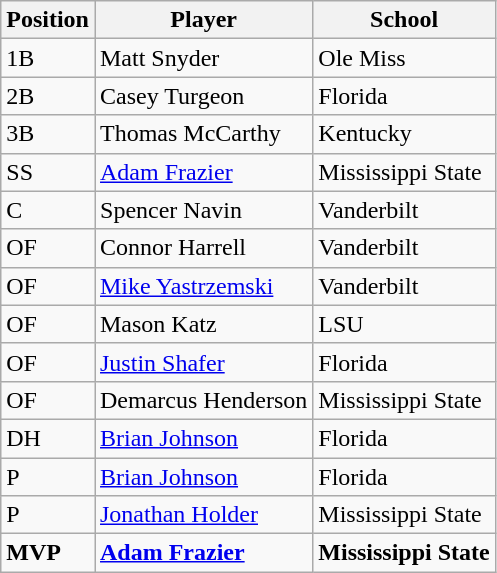<table class="wikitable">
<tr>
<th>Position</th>
<th>Player</th>
<th>School</th>
</tr>
<tr>
<td>1B</td>
<td>Matt Snyder</td>
<td>Ole Miss</td>
</tr>
<tr>
<td>2B</td>
<td>Casey Turgeon</td>
<td>Florida</td>
</tr>
<tr>
<td>3B</td>
<td>Thomas McCarthy</td>
<td>Kentucky</td>
</tr>
<tr>
<td>SS</td>
<td><a href='#'>Adam Frazier</a></td>
<td>Mississippi State</td>
</tr>
<tr>
<td>C</td>
<td>Spencer Navin</td>
<td>Vanderbilt</td>
</tr>
<tr>
<td>OF</td>
<td>Connor Harrell</td>
<td>Vanderbilt</td>
</tr>
<tr>
<td>OF</td>
<td><a href='#'>Mike Yastrzemski</a></td>
<td>Vanderbilt</td>
</tr>
<tr>
<td>OF</td>
<td>Mason Katz</td>
<td>LSU</td>
</tr>
<tr>
<td>OF</td>
<td><a href='#'>Justin Shafer</a></td>
<td>Florida</td>
</tr>
<tr>
<td>OF</td>
<td>Demarcus Henderson</td>
<td>Mississippi State</td>
</tr>
<tr>
<td>DH</td>
<td><a href='#'>Brian Johnson</a></td>
<td>Florida</td>
</tr>
<tr>
<td>P</td>
<td><a href='#'>Brian Johnson</a></td>
<td>Florida</td>
</tr>
<tr>
<td>P</td>
<td><a href='#'>Jonathan Holder</a></td>
<td>Mississippi State</td>
</tr>
<tr>
<td><strong>MVP</strong></td>
<td><strong><a href='#'>Adam Frazier</a></strong></td>
<td><strong>Mississippi State</strong></td>
</tr>
</table>
